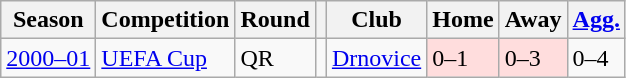<table class="wikitable">
<tr>
<th>Season</th>
<th>Competition</th>
<th>Round</th>
<th></th>
<th>Club</th>
<th>Home</th>
<th>Away</th>
<th><a href='#'>Agg.</a></th>
</tr>
<tr>
<td><a href='#'>2000–01</a></td>
<td><a href='#'>UEFA Cup</a></td>
<td>QR</td>
<td></td>
<td><a href='#'>Drnovice</a></td>
<td bgcolor="#ffdddd">0–1</td>
<td bgcolor="#ffdddd">0–3</td>
<td>0–4</td>
</tr>
</table>
